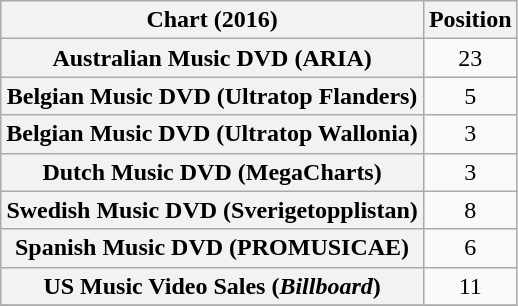<table class="wikitable sortable plainrowheaders" style="text-align:center">
<tr>
<th scope="col">Chart (2016)</th>
<th scope="col">Position</th>
</tr>
<tr>
<th scope="row">Australian Music DVD (ARIA)</th>
<td>23</td>
</tr>
<tr>
<th scope="row">Belgian Music DVD (Ultratop Flanders)</th>
<td>5</td>
</tr>
<tr>
<th scope="row">Belgian Music DVD (Ultratop Wallonia)</th>
<td>3</td>
</tr>
<tr>
<th scope="row">Dutch Music DVD (MegaCharts)</th>
<td>3</td>
</tr>
<tr>
<th scope="row">Swedish Music DVD (Sverigetopplistan)</th>
<td>8</td>
</tr>
<tr>
<th scope="row">Spanish Music DVD (PROMUSICAE)</th>
<td>6</td>
</tr>
<tr>
<th scope="row">US Music Video Sales (<em>Billboard</em>)</th>
<td>11</td>
</tr>
<tr>
</tr>
</table>
